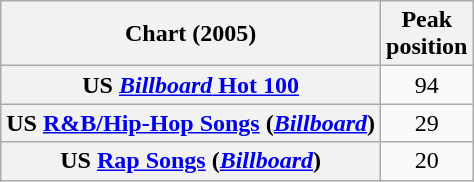<table class="wikitable sortable plainrowheaders" style="text-align:center;">
<tr>
<th scope="col">Chart (2005)</th>
<th scope="col">Peak<br>position</th>
</tr>
<tr>
<th scope="row">US <a href='#'><em>Billboard</em> Hot 100</a></th>
<td>94</td>
</tr>
<tr>
<th scope="row">US <a href='#'>R&B/Hip-Hop Songs</a> (<a href='#'><em>Billboard</em></a>)</th>
<td>29</td>
</tr>
<tr>
<th scope="row">US <a href='#'>Rap Songs</a> (<a href='#'><em>Billboard</em></a>)</th>
<td>20</td>
</tr>
</table>
